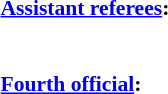<table width=50% style="font-size: 90%">
<tr>
<td><br><strong><a href='#'>Assistant referees</a>:</strong>
<br>
<br>
<br><strong><a href='#'>Fourth official</a>:</strong>
<br></td>
</tr>
</table>
